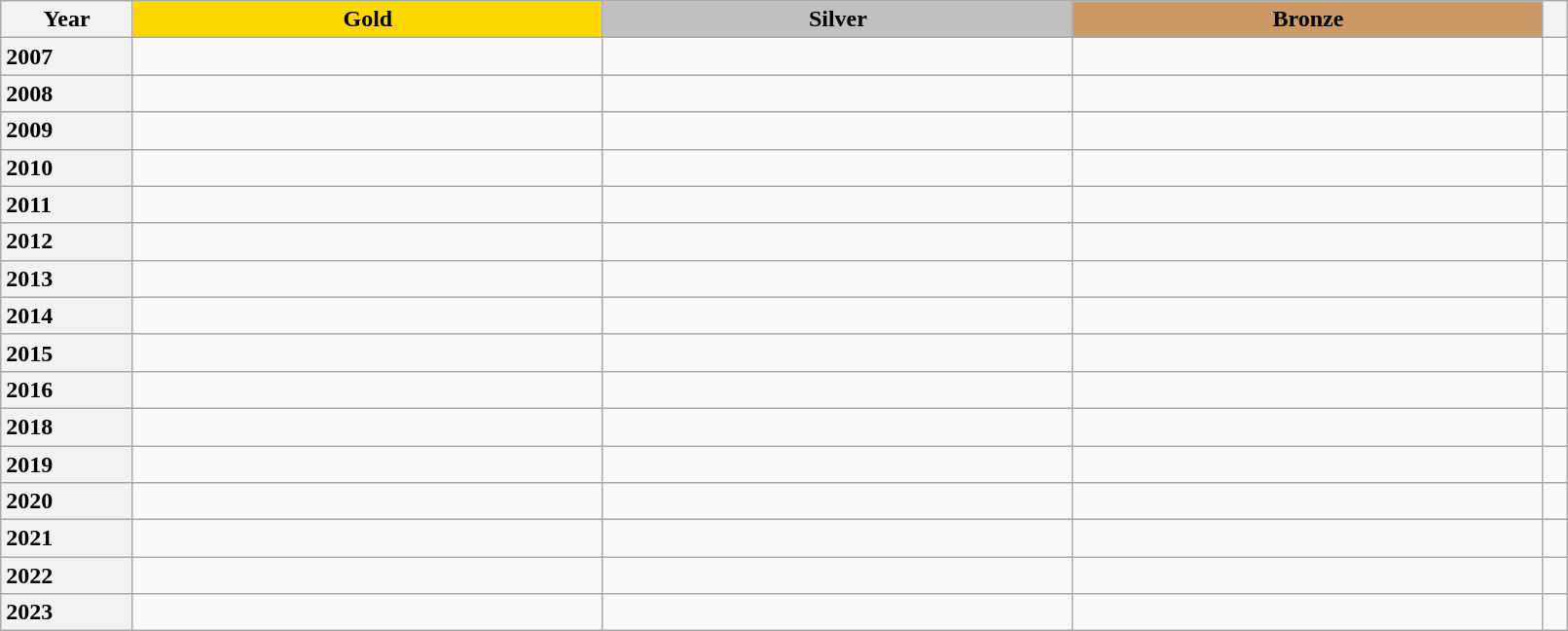<table class="wikitable unsortable" style="text-align:left; width:85%">
<tr>
<th scope="col" style="text-align:center">Year</th>
<td scope="col" style="text-align:center; width:30%; background:gold"><strong>Gold</strong></td>
<td scope="col" style="text-align:center; width:30%; background:silver"><strong>Silver</strong></td>
<td scope="col" style="text-align:center; width:30%; background:#c96"><strong>Bronze</strong></td>
<th scope="col" style="text-align:center"></th>
</tr>
<tr>
<th scope="row" style="text-align:left">2007</th>
<td></td>
<td></td>
<td></td>
<td></td>
</tr>
<tr>
<th scope="row" style="text-align:left">2008</th>
<td></td>
<td></td>
<td></td>
<td></td>
</tr>
<tr>
<th scope="row" style="text-align:left">2009</th>
<td></td>
<td></td>
<td></td>
<td></td>
</tr>
<tr>
<th scope="row" style="text-align:left">2010</th>
<td></td>
<td></td>
<td></td>
<td></td>
</tr>
<tr>
<th scope="row" style="text-align:left">2011</th>
<td></td>
<td></td>
<td></td>
<td></td>
</tr>
<tr>
<th scope="row" style="text-align:left">2012</th>
<td></td>
<td></td>
<td></td>
<td></td>
</tr>
<tr>
<th scope="row" style="text-align:left">2013</th>
<td></td>
<td></td>
<td></td>
<td></td>
</tr>
<tr>
<th scope="row" style="text-align:left">2014</th>
<td></td>
<td></td>
<td></td>
<td></td>
</tr>
<tr>
<th scope="row" style="text-align:left">2015</th>
<td></td>
<td></td>
<td></td>
<td></td>
</tr>
<tr>
<th scope="row" style="text-align:left">2016</th>
<td></td>
<td></td>
<td></td>
<td></td>
</tr>
<tr>
<th scope="row" style="text-align:left">2018</th>
<td></td>
<td></td>
<td></td>
<td></td>
</tr>
<tr>
<th scope="row" style="text-align:left">2019</th>
<td></td>
<td></td>
<td></td>
<td></td>
</tr>
<tr>
<th scope="row" style="text-align:left">2020</th>
<td></td>
<td></td>
<td></td>
<td></td>
</tr>
<tr>
<th scope="row" style="text-align:left">2021</th>
<td></td>
<td></td>
<td></td>
<td></td>
</tr>
<tr>
<th scope="row" style="text-align:left">2022</th>
<td></td>
<td></td>
<td></td>
<td></td>
</tr>
<tr>
<th scope="row" style="text-align:left">2023</th>
<td></td>
<td></td>
<td></td>
<td></td>
</tr>
</table>
